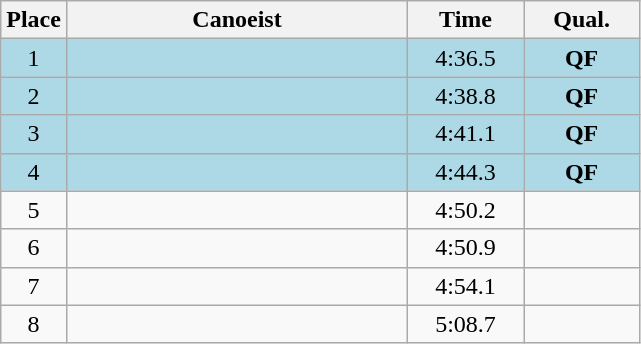<table class=wikitable style="text-align:center">
<tr>
<th>Place</th>
<th width=220>Canoeist</th>
<th width=70>Time</th>
<th width=70>Qual.</th>
</tr>
<tr style="background:lightblue;">
<td>1</td>
<td align=left></td>
<td>4:36.5</td>
<td><strong>QF</strong></td>
</tr>
<tr style="background:lightblue;">
<td>2</td>
<td align=left></td>
<td>4:38.8</td>
<td><strong>QF</strong></td>
</tr>
<tr style="background:lightblue;">
<td>3</td>
<td align=left></td>
<td>4:41.1</td>
<td><strong>QF</strong></td>
</tr>
<tr style="background:lightblue;">
<td>4</td>
<td align=left></td>
<td>4:44.3</td>
<td><strong>QF</strong></td>
</tr>
<tr>
<td>5</td>
<td align=left></td>
<td>4:50.2</td>
<td></td>
</tr>
<tr>
<td>6</td>
<td align=left></td>
<td>4:50.9</td>
<td></td>
</tr>
<tr>
<td>7</td>
<td align=left></td>
<td>4:54.1</td>
<td></td>
</tr>
<tr>
<td>8</td>
<td align=left></td>
<td>5:08.7</td>
<td></td>
</tr>
</table>
